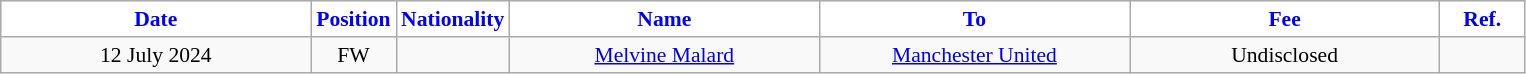<table class="wikitable" style="text-align:center; font-size:90%; ">
<tr>
<th style="background:#FFFFFF; color:blue; width:200px;">Date</th>
<th style="background:#FFFFFF; color:blue; width:50px;">Position</th>
<th style="background:#FFFFFF; color:blue; width:50px;">Nationality</th>
<th style="background:#FFFFFF; color:blue; width:200px;">Name</th>
<th style="background:#FFFFFF; color:blue; width:200px;">To</th>
<th style="background:#FFFFFF; color:blue; width:200px;">Fee</th>
<th style="background:#FFFFFF; color:blue; width:50px;">Ref.</th>
</tr>
<tr>
<td>12 July 2024</td>
<td>FW</td>
<td></td>
<td><a href='#'>Melvine Malard</a></td>
<td><a href='#'>Manchester United</a></td>
<td>Undisclosed</td>
<td></td>
</tr>
</table>
